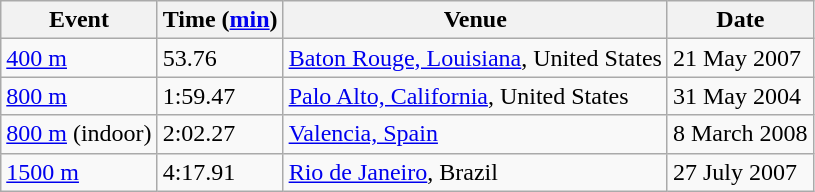<table class="wikitable">
<tr>
<th>Event</th>
<th>Time (<a href='#'>min</a>)</th>
<th>Venue</th>
<th>Date</th>
</tr>
<tr>
<td><a href='#'>400 m</a></td>
<td>53.76</td>
<td><a href='#'>Baton Rouge, Louisiana</a>, United States</td>
<td>21 May 2007</td>
</tr>
<tr>
<td><a href='#'>800 m</a></td>
<td>1:59.47</td>
<td><a href='#'>Palo Alto, California</a>, United States</td>
<td>31 May 2004</td>
</tr>
<tr>
<td><a href='#'>800 m</a> (indoor)</td>
<td>2:02.27</td>
<td><a href='#'>Valencia, Spain</a></td>
<td>8 March 2008</td>
</tr>
<tr>
<td><a href='#'>1500 m</a></td>
<td>4:17.91</td>
<td><a href='#'>Rio de Janeiro</a>, Brazil</td>
<td>27 July 2007</td>
</tr>
</table>
